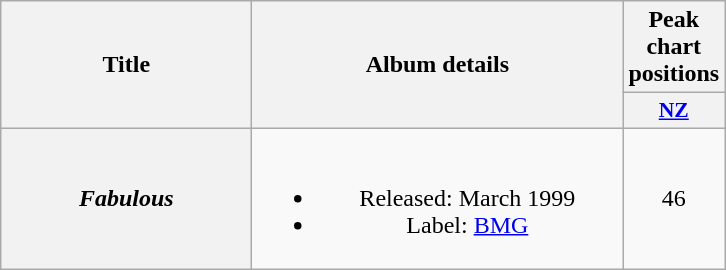<table class="wikitable plainrowheaders" style="text-align:center;">
<tr>
<th scope="col" rowspan="2" style="width:10em;">Title</th>
<th scope="col" rowspan="2" style="width:15em;">Album details</th>
<th scope="col" colspan="1">Peak chart positions</th>
</tr>
<tr>
<th style="width:3em;font-size:90%;"><a href='#'>NZ</a><br></th>
</tr>
<tr>
<th scope="row"><em>Fabulous</em></th>
<td><br><ul><li>Released: March 1999</li><li>Label: <a href='#'>BMG</a></li></ul></td>
<td>46</td>
</tr>
</table>
